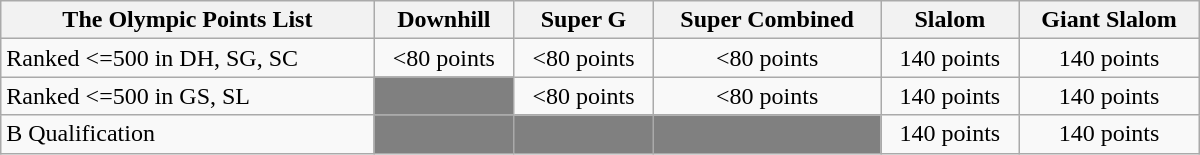<table class="wikitable" width=800>
<tr>
<th>The Olympic Points List</th>
<th>Downhill</th>
<th>Super G</th>
<th>Super Combined</th>
<th>Slalom</th>
<th>Giant Slalom</th>
</tr>
<tr>
<td>Ranked <=500 in DH, SG, SC</td>
<td align=center><80 points</td>
<td align=center><80 points</td>
<td align=center><80 points</td>
<td align=center>140 points</td>
<td align=center>140 points</td>
</tr>
<tr>
<td>Ranked <=500 in GS, SL</td>
<td bgcolor="grey"></td>
<td align=center><80 points</td>
<td align=center><80 points</td>
<td align=center>140 points</td>
<td align=center>140 points</td>
</tr>
<tr>
<td>B Qualification</td>
<td bgcolor="grey"></td>
<td bgcolor="grey"></td>
<td bgcolor="grey"></td>
<td align=center>140 points</td>
<td align=center>140 points</td>
</tr>
</table>
